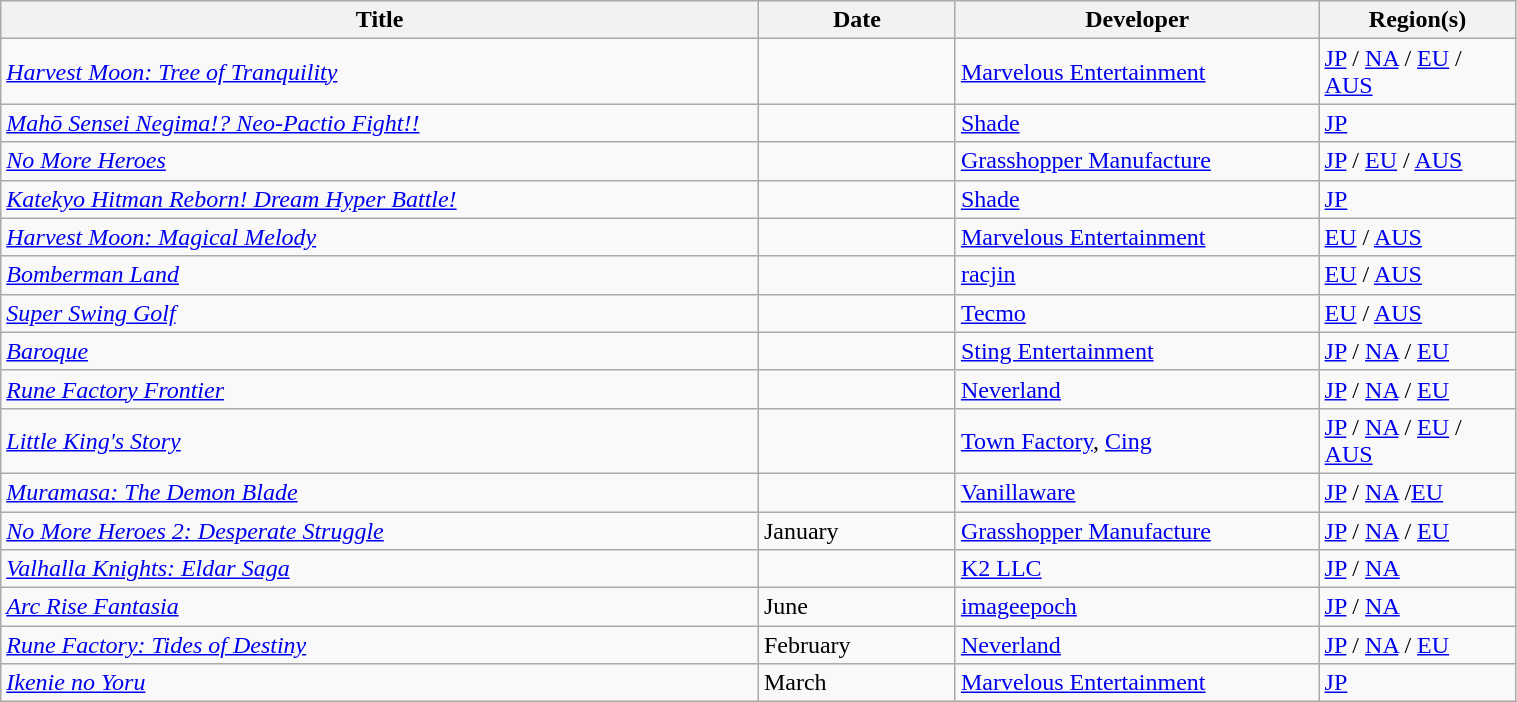<table class="wikitable sortable" style="text-align: left; width: 80%;">
<tr>
<th style="width:50%;">Title</th>
<th style="width:13%;">Date</th>
<th style="width:24%;">Developer</th>
<th style="width:13%;">Region(s)</th>
</tr>
<tr>
<td><em><a href='#'>Harvest Moon: Tree of Tranquility</a></em></td>
<td></td>
<td><a href='#'>Marvelous Entertainment</a></td>
<td><a href='#'>JP</a> / <a href='#'>NA</a> / <a href='#'>EU</a> / <a href='#'>AUS</a></td>
</tr>
<tr>
<td><em><a href='#'>Mahō Sensei Negima!? Neo-Pactio Fight!!</a></em></td>
<td></td>
<td><a href='#'>Shade</a></td>
<td><a href='#'>JP</a></td>
</tr>
<tr>
<td><em><a href='#'>No More Heroes</a></em></td>
<td></td>
<td><a href='#'>Grasshopper Manufacture</a></td>
<td><a href='#'>JP</a> / <a href='#'>EU</a> / <a href='#'>AUS</a></td>
</tr>
<tr>
<td><em><a href='#'>Katekyo Hitman Reborn! Dream Hyper Battle!</a></em></td>
<td></td>
<td><a href='#'>Shade</a></td>
<td><a href='#'>JP</a></td>
</tr>
<tr>
<td><em><a href='#'>Harvest Moon: Magical Melody</a></em></td>
<td></td>
<td><a href='#'>Marvelous Entertainment</a></td>
<td><a href='#'>EU</a> / <a href='#'>AUS</a></td>
</tr>
<tr>
<td><em><a href='#'>Bomberman Land</a></em></td>
<td></td>
<td><a href='#'>racjin</a></td>
<td><a href='#'>EU</a> / <a href='#'>AUS</a></td>
</tr>
<tr>
<td><em><a href='#'>Super Swing Golf</a></em></td>
<td></td>
<td><a href='#'>Tecmo</a></td>
<td><a href='#'>EU</a> / <a href='#'>AUS</a></td>
</tr>
<tr>
<td><em><a href='#'>Baroque</a></em></td>
<td></td>
<td><a href='#'>Sting Entertainment</a></td>
<td><a href='#'>JP</a> / <a href='#'>NA</a> / <a href='#'>EU</a></td>
</tr>
<tr>
<td><em><a href='#'>Rune Factory Frontier</a></em></td>
<td></td>
<td><a href='#'>Neverland</a></td>
<td><a href='#'>JP</a> / <a href='#'>NA</a> / <a href='#'>EU</a></td>
</tr>
<tr>
<td><em><a href='#'>Little King's Story</a></em></td>
<td></td>
<td><a href='#'>Town Factory</a>, <a href='#'>Cing</a></td>
<td><a href='#'>JP</a> / <a href='#'>NA</a> / <a href='#'>EU</a> / <a href='#'>AUS</a></td>
</tr>
<tr>
<td><em><a href='#'>Muramasa: The Demon Blade</a></em></td>
<td></td>
<td><a href='#'>Vanillaware</a></td>
<td><a href='#'>JP</a> / <a href='#'>NA</a> /<a href='#'>EU</a></td>
</tr>
<tr>
<td><em><a href='#'>No More Heroes 2: Desperate Struggle</a></em></td>
<td>January </td>
<td><a href='#'>Grasshopper Manufacture</a></td>
<td><a href='#'>JP</a> / <a href='#'>NA</a> / <a href='#'>EU</a></td>
</tr>
<tr>
<td><em><a href='#'>Valhalla Knights: Eldar Saga</a></em></td>
<td></td>
<td><a href='#'>K2 LLC</a></td>
<td><a href='#'>JP</a> / <a href='#'>NA</a></td>
</tr>
<tr>
<td><em><a href='#'>Arc Rise Fantasia</a></em></td>
<td>June </td>
<td><a href='#'>imageepoch</a></td>
<td><a href='#'>JP</a> / <a href='#'>NA</a></td>
</tr>
<tr>
<td><em><a href='#'>Rune Factory: Tides of Destiny</a></em></td>
<td>February </td>
<td><a href='#'>Neverland</a></td>
<td><a href='#'>JP</a> / <a href='#'>NA</a> / <a href='#'>EU</a></td>
</tr>
<tr>
<td><em><a href='#'>Ikenie no Yoru</a></em></td>
<td>March </td>
<td><a href='#'>Marvelous Entertainment</a></td>
<td><a href='#'>JP</a></td>
</tr>
</table>
